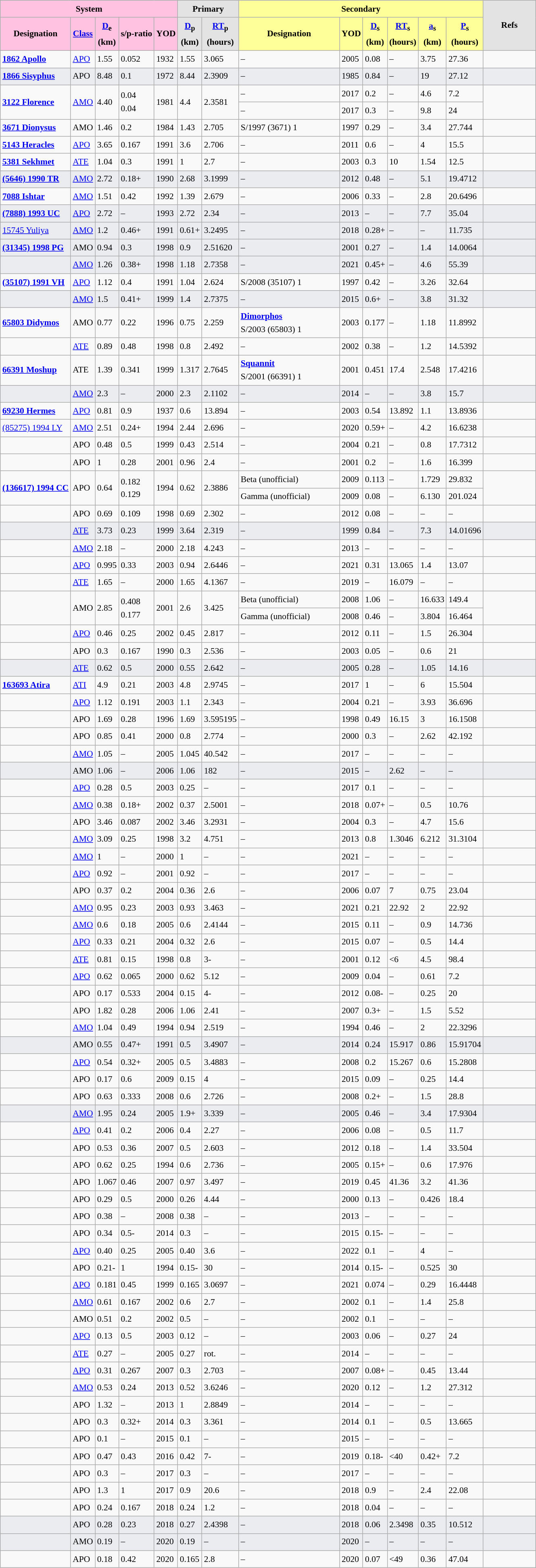<table class="wikitable sortable" style="text-align: left; font-size: 0.9em; line-height:1.5em;">
<tr>
<th colspan=5 style="background-color: #FFC2E0;">System</th>
<th colspan=2 style="background-color: #e3e3e3;">Primary</th>
<th colspan="6" style="background-color: #FFFF99;">Secondary</th>
<th width=80 class="unsortable" rowspan=2 style="background-color: #e3e3e3;">Refs</th>
</tr>
<tr>
<th style="background-color: #FFC2E0;">Designation</th>
<th style="background-color: #FFC2E0;"><a href='#'>Class</a></th>
<th style="background-color: #FFC2E0;" data-sort-type="number"><a href='#'>D</a><sub>e</sub><br>(km)</th>
<th style="background-color: #FFC2E0;" data-sort-type="number">s/p-ratio</th>
<th style="background-color: #FFC2E0;">YOD</th>
<th style="background-color: #e3e3e3;" data-sort-type="number"><a href='#'>D</a><sub>p</sub><br>(km)</th>
<th style="background-color: #e3e3e3;" data-sort-type="number"><a href='#'>RT</a><sub>p</sub><br>(hours)</th>
<th style="background-color: #FFFF99;" width=160>Designation</th>
<th style="background-color: #FFFF99;">YOD</th>
<th style="background-color: #FFFF99;" data-sort-type="number"><a href='#'>D</a><sub>s</sub><br>(km)</th>
<th style="background-color: #FFFF99;" data-sort-type="number"><a href='#'>RT</a><sub>s</sub><br>(hours)</th>
<th style="background-color: #FFFF99;" data-sort-type="number"><a href='#'>a</a><sub>s</sub><br>(km)</th>
<th style="background-color: #FFFF99;" data-sort-type="number"><a href='#'>P</a><sub>s</sub><br>(hours)</th>
</tr>
<tr id=1862>
<td><strong><a href='#'>1862 Apollo</a></strong></td>
<td><a href='#'>APO</a></td>
<td>1.55</td>
<td>0.052</td>
<td>1932</td>
<td>1.55</td>
<td>3.065</td>
<td>–</td>
<td>2005</td>
<td>0.08</td>
<td>–</td>
<td>3.75</td>
<td>27.36</td>
<td>   </td>
</tr>
<tr id=1866 bgcolor=eaecf0>
<td><strong><a href='#'>1866 Sisyphus</a></strong></td>
<td>APO</td>
<td>8.48</td>
<td>0.1</td>
<td>1972</td>
<td>8.44</td>
<td>2.3909</td>
<td>–</td>
<td>1985</td>
<td>0.84</td>
<td>–</td>
<td>19</td>
<td>27.12</td>
<td>   </td>
</tr>
<tr id=3122>
<td rowspan=2><strong><a href='#'>3122 Florence</a></strong></td>
<td rowspan=2><a href='#'>AMO</a></td>
<td rowspan=2>4.40</td>
<td rowspan=2>0.04<br>0.04</td>
<td rowspan=2>1981</td>
<td rowspan=2>4.4</td>
<td rowspan=2>2.3581</td>
<td>–</td>
<td>2017</td>
<td>0.2</td>
<td>–</td>
<td>4.6</td>
<td>7.2</td>
<td rowspan=2>   </td>
</tr>
<tr>
<td>–</td>
<td>2017</td>
<td>0.3</td>
<td>–</td>
<td>9.8</td>
<td>24</td>
</tr>
<tr id=3671>
<td><strong><a href='#'>3671 Dionysus</a></strong></td>
<td>AMO</td>
<td>1.46</td>
<td>0.2</td>
<td>1984</td>
<td>1.43</td>
<td>2.705</td>
<td>S/1997 (3671) 1</td>
<td>1997</td>
<td>0.29</td>
<td>–</td>
<td>3.4</td>
<td>27.744</td>
<td>   </td>
</tr>
<tr id=5143>
<td><strong><a href='#'>5143 Heracles</a></strong></td>
<td><a href='#'>APO</a></td>
<td>3.65</td>
<td>0.167</td>
<td>1991</td>
<td>3.6</td>
<td>2.706</td>
<td>–</td>
<td>2011</td>
<td>0.6</td>
<td>–</td>
<td>4</td>
<td>15.5</td>
<td>   </td>
</tr>
<tr id=5381>
<td><strong><a href='#'>5381 Sekhmet</a></strong></td>
<td><a href='#'>ATE</a></td>
<td>1.04</td>
<td>0.3</td>
<td>1991</td>
<td>1</td>
<td>2.7</td>
<td>–</td>
<td>2003</td>
<td>0.3</td>
<td>10</td>
<td>1.54</td>
<td>12.5</td>
<td>   </td>
</tr>
<tr id=5646 bgcolor=eaecf0>
<td><strong><a href='#'>(5646) 1990 TR</a></strong></td>
<td><a href='#'>AMO</a></td>
<td>2.72</td>
<td>0.18+</td>
<td>1990</td>
<td>2.68</td>
<td>3.1999</td>
<td>–</td>
<td>2012</td>
<td>0.48</td>
<td>–</td>
<td>5.1</td>
<td>19.4712</td>
<td>   </td>
</tr>
<tr id=7088>
<td><strong><a href='#'>7088 Ishtar</a></strong></td>
<td><a href='#'>AMO</a></td>
<td>1.51</td>
<td>0.42</td>
<td>1992</td>
<td>1.39</td>
<td>2.679</td>
<td>–</td>
<td>2006</td>
<td>0.33</td>
<td>–</td>
<td>2.8</td>
<td>20.6496</td>
<td>   </td>
</tr>
<tr id=7888 bgcolor=eaecf0>
<td><strong><a href='#'>(7888) 1993 UC</a></strong></td>
<td><a href='#'>APO</a></td>
<td>2.72</td>
<td>–</td>
<td>1993</td>
<td>2.72</td>
<td>2.34</td>
<td>–</td>
<td>2013</td>
<td>–</td>
<td>–</td>
<td>7.7</td>
<td>35.04</td>
<td>   </td>
</tr>
<tr id=15745 bgcolor=eaecf0>
<td><a href='#'>15745 Yuliya</a></td>
<td><a href='#'>AMO</a></td>
<td>1.2</td>
<td>0.46+</td>
<td>1991</td>
<td>0.61+</td>
<td>3.2495</td>
<td>–</td>
<td>2018</td>
<td>0.28+</td>
<td>–</td>
<td>–</td>
<td>11.735</td>
<td>   </td>
</tr>
<tr id=31345 bgcolor=eaecf0>
<td><strong><a href='#'>(31345) 1998 PG</a></strong></td>
<td>AMO</td>
<td>0.94</td>
<td>0.3</td>
<td>1998</td>
<td>0.9</td>
<td>2.51620</td>
<td>–</td>
<td>2001</td>
<td>0.27</td>
<td>–</td>
<td>1.4</td>
<td>14.0064</td>
<td>   </td>
</tr>
<tr id=31346 bgcolor=eaecf0>
<td></td>
<td><a href='#'>AMO</a></td>
<td>1.26</td>
<td>0.38+</td>
<td>1998</td>
<td>1.18</td>
<td>2.7358</td>
<td>–</td>
<td>2021</td>
<td>0.45+</td>
<td>–</td>
<td>4.6</td>
<td>55.39</td>
<td> <br> </td>
</tr>
<tr id=35107>
<td><strong><a href='#'>(35107) 1991 VH</a></strong></td>
<td><a href='#'>APO</a></td>
<td>1.12</td>
<td>0.4</td>
<td>1991</td>
<td>1.04</td>
<td>2.624</td>
<td>S/2008 (35107) 1</td>
<td>1997</td>
<td>0.42</td>
<td>–</td>
<td>3.26</td>
<td>32.64</td>
<td>   </td>
</tr>
<tr id=53110 bgcolor=eaecf0>
<td></td>
<td><a href='#'>AMO</a></td>
<td>1.5</td>
<td>0.41+</td>
<td>1999</td>
<td>1.4</td>
<td>2.7375</td>
<td>–</td>
<td>2015</td>
<td>0.6+</td>
<td>–</td>
<td>3.8</td>
<td>31.32</td>
<td>   </td>
</tr>
<tr id=65803>
<td><strong><a href='#'>65803 Didymos</a></strong></td>
<td>AMO</td>
<td>0.77</td>
<td>0.22</td>
<td>1996</td>
<td>0.75</td>
<td>2.259</td>
<td><strong><a href='#'>Dimorphos</a></strong><br>S/2003 (65803) 1</td>
<td>2003</td>
<td>0.177</td>
<td>–</td>
<td>1.18</td>
<td>11.8992</td>
<td>   </td>
</tr>
<tr id=66063>
<td><strong></strong></td>
<td><a href='#'>ATE</a></td>
<td>0.89</td>
<td>0.48</td>
<td>1998</td>
<td>0.8</td>
<td>2.492</td>
<td>–</td>
<td>2002</td>
<td>0.38</td>
<td>–</td>
<td>1.2</td>
<td>14.5392</td>
<td>   </td>
</tr>
<tr id=66391>
<td><strong><a href='#'>66391 Moshup</a></strong></td>
<td>ATE</td>
<td>1.39</td>
<td>0.341</td>
<td>1999</td>
<td>1.317</td>
<td>2.7645</td>
<td><strong><a href='#'>Squannit</a></strong><br>S/2001 (66391) 1</td>
<td>2001</td>
<td>0.451</td>
<td>17.4</td>
<td>2.548</td>
<td>17.4216</td>
<td>   </td>
</tr>
<tr id=68063 bgcolor=eaecf0>
<td></td>
<td><a href='#'>AMO</a></td>
<td>2.3</td>
<td>–</td>
<td>2000</td>
<td>2.3</td>
<td>2.1102</td>
<td>–</td>
<td>2014</td>
<td>–</td>
<td>–</td>
<td>3.8</td>
<td>15.7</td>
<td>   </td>
</tr>
<tr id=69230>
<td><strong><a href='#'>69230 Hermes</a></strong></td>
<td><a href='#'>APO</a></td>
<td>0.81</td>
<td>0.9</td>
<td>1937</td>
<td>0.6</td>
<td>13.894</td>
<td>–</td>
<td>2003</td>
<td>0.54</td>
<td>13.892</td>
<td>1.1</td>
<td>13.8936</td>
<td>   </td>
</tr>
<tr id=85275>
<td><a href='#'>(85275) 1994 LY</a></td>
<td><a href='#'>AMO</a></td>
<td>2.51</td>
<td>0.24+</td>
<td>1994</td>
<td>2.44</td>
<td>2.696</td>
<td>–</td>
<td>2020</td>
<td>0.59+</td>
<td>–</td>
<td>4.2</td>
<td>16.6238</td>
<td>   </td>
</tr>
<tr id=85938>
<td></td>
<td>APO</td>
<td>0.48</td>
<td>0.5</td>
<td>1999</td>
<td>0.43</td>
<td>2.514</td>
<td>–</td>
<td>2004</td>
<td>0.21</td>
<td>–</td>
<td>0.8</td>
<td>17.7312</td>
<td>   </td>
</tr>
<tr id=88710>
<td><strong></strong></td>
<td>APO</td>
<td>1</td>
<td>0.28</td>
<td>2001</td>
<td>0.96</td>
<td>2.4</td>
<td>–</td>
<td>2001</td>
<td>0.2</td>
<td>–</td>
<td>1.6</td>
<td>16.399</td>
<td>   </td>
</tr>
<tr id=136617>
<td rowspan=2><strong><a href='#'>(136617) 1994 CC</a></strong></td>
<td rowspan=2>APO</td>
<td rowspan=2>0.64</td>
<td rowspan=2>0.182<br>0.129</td>
<td rowspan=2>1994</td>
<td rowspan=2>0.62</td>
<td rowspan=2>2.3886</td>
<td>Beta (unofficial)</td>
<td>2009</td>
<td>0.113</td>
<td>–</td>
<td>1.729</td>
<td>29.832</td>
<td rowspan=2>   </td>
</tr>
<tr>
<td>Gamma (unofficial)</td>
<td>2009</td>
<td>0.08</td>
<td>–</td>
<td>6.130</td>
<td>201.024</td>
</tr>
<tr id=136993>
<td></td>
<td>APO</td>
<td>0.69</td>
<td>0.109</td>
<td>1998</td>
<td>0.69</td>
<td>2.302</td>
<td>–</td>
<td>2012</td>
<td>0.08</td>
<td>–</td>
<td>–</td>
<td>–</td>
<td>   </td>
</tr>
<tr id=137170 bgcolor=eaecf0>
<td></td>
<td><a href='#'>ATE</a></td>
<td>3.73</td>
<td>0.23</td>
<td>1999</td>
<td>3.64</td>
<td>2.319</td>
<td>–</td>
<td>1999</td>
<td>0.84</td>
<td>–</td>
<td>7.3</td>
<td>14.01696</td>
<td>   </td>
</tr>
<tr id=138095>
<td></td>
<td><a href='#'>AMO</a></td>
<td>2.18</td>
<td>–</td>
<td>2000</td>
<td>2.18</td>
<td>4.243</td>
<td>–</td>
<td>2013</td>
<td>–</td>
<td>–</td>
<td>–</td>
<td>–</td>
<td>   </td>
</tr>
<tr id=143649>
<td><strong></strong></td>
<td><a href='#'>APO</a></td>
<td>0.995</td>
<td>0.33</td>
<td>2003</td>
<td>0.94</td>
<td>2.6446</td>
<td>–</td>
<td>2021</td>
<td>0.31</td>
<td>13.065</td>
<td>1.4</td>
<td>13.07</td>
<td> <br> </td>
</tr>
<tr id=152931>
<td></td>
<td><a href='#'>ATE</a></td>
<td>1.65</td>
<td>–</td>
<td>2000</td>
<td>1.65</td>
<td>4.1367</td>
<td>–</td>
<td>2019</td>
<td>–</td>
<td>16.079</td>
<td>–</td>
<td>–</td>
<td> <br> </td>
</tr>
<tr id=153591>
<td rowspan=2><strong></strong></td>
<td rowspan=2>AMO</td>
<td rowspan=2>2.85</td>
<td rowspan=2>0.408<br>0.177</td>
<td rowspan=2>2001</td>
<td rowspan=2>2.6</td>
<td rowspan=2>3.425</td>
<td>Beta (unofficial)</td>
<td>2008</td>
<td>1.06</td>
<td>–</td>
<td>16.633</td>
<td>149.4</td>
<td rowspan=2>   </td>
</tr>
<tr>
<td>Gamma (unofficial)</td>
<td>2008</td>
<td>0.46</td>
<td>–</td>
<td>3.804</td>
<td>16.464</td>
</tr>
<tr id=153958>
<td></td>
<td><a href='#'>APO</a></td>
<td>0.46</td>
<td>0.25</td>
<td>2002</td>
<td>0.45</td>
<td>2.817</td>
<td>–</td>
<td>2012</td>
<td>0.11</td>
<td>–</td>
<td>1.5</td>
<td>26.304</td>
<td>   </td>
</tr>
<tr id=162000>
<td></td>
<td>APO</td>
<td>0.3</td>
<td>0.167</td>
<td>1990</td>
<td>0.3</td>
<td>2.536</td>
<td>–</td>
<td>2003</td>
<td>0.05</td>
<td>–</td>
<td>0.6</td>
<td>21</td>
<td>   </td>
</tr>
<tr id=162483 bgcolor=eaecf0>
<td></td>
<td><a href='#'>ATE</a></td>
<td>0.62</td>
<td>0.5</td>
<td>2000</td>
<td>0.55</td>
<td>2.642</td>
<td>–</td>
<td>2005</td>
<td>0.28</td>
<td>–</td>
<td>1.05</td>
<td>14.16</td>
<td>   </td>
</tr>
<tr id=163693>
<td><strong><a href='#'>163693 Atira</a></strong></td>
<td><a href='#'>ATI</a></td>
<td>4.9</td>
<td>0.21</td>
<td>2003</td>
<td>4.8</td>
<td>2.9745</td>
<td>–</td>
<td>2017</td>
<td>1</td>
<td>–</td>
<td>6</td>
<td>15.504</td>
<td>   </td>
</tr>
<tr id=164121>
<td><strong></strong></td>
<td><a href='#'>APO</a></td>
<td>1.12</td>
<td>0.191</td>
<td>2003</td>
<td>1.1</td>
<td>2.343</td>
<td>–</td>
<td>2004</td>
<td>0.21</td>
<td>–</td>
<td>3.93</td>
<td>36.696</td>
<td>   </td>
</tr>
<tr id=175706>
<td><strong></strong></td>
<td>APO</td>
<td>1.69</td>
<td>0.28</td>
<td>1996</td>
<td>1.69</td>
<td>3.595195</td>
<td>–</td>
<td>1998</td>
<td>0.49</td>
<td>16.15</td>
<td>3</td>
<td>16.1508</td>
<td>   </td>
</tr>
<tr id=185851>
<td><strong></strong></td>
<td>APO</td>
<td>0.85</td>
<td>0.41</td>
<td>2000</td>
<td>0.8</td>
<td>2.774</td>
<td>–</td>
<td>2000</td>
<td>0.3</td>
<td>–</td>
<td>2.62</td>
<td>42.192</td>
<td>   </td>
</tr>
<tr id=190166>
<td><strong></strong></td>
<td><a href='#'>AMO</a></td>
<td>1.05</td>
<td>–</td>
<td>2005</td>
<td>1.045</td>
<td>40.542</td>
<td>–</td>
<td>2017</td>
<td>–</td>
<td>–</td>
<td>–</td>
<td>–</td>
<td>   </td>
</tr>
<tr id=190208 bgcolor=eaecf0>
<td></td>
<td>AMO</td>
<td>1.06</td>
<td>–</td>
<td>2006</td>
<td>1.06</td>
<td>182</td>
<td>–</td>
<td>2015</td>
<td>–</td>
<td>2.62</td>
<td>–</td>
<td>–</td>
<td>   </td>
</tr>
<tr id=226514>
<td></td>
<td><a href='#'>APO</a></td>
<td>0.28</td>
<td>0.5</td>
<td>2003</td>
<td>0.25</td>
<td>–</td>
<td>–</td>
<td>2017</td>
<td>0.1</td>
<td>–</td>
<td>–</td>
<td>–</td>
<td>   </td>
</tr>
<tr id=250162>
<td></td>
<td><a href='#'>AMO</a></td>
<td>0.38</td>
<td>0.18+</td>
<td>2002</td>
<td>0.37</td>
<td>2.5001</td>
<td>–</td>
<td>2018</td>
<td>0.07+</td>
<td>–</td>
<td>0.5</td>
<td>10.76</td>
<td>   </td>
</tr>
<tr id=276049>
<td></td>
<td>APO</td>
<td>3.46</td>
<td>0.087</td>
<td>2002</td>
<td>3.46</td>
<td>3.2931</td>
<td>–</td>
<td>2004</td>
<td>0.3</td>
<td>–</td>
<td>4.7</td>
<td>15.6</td>
<td>   </td>
</tr>
<tr id=285263>
<td><strong></strong></td>
<td><a href='#'>AMO</a></td>
<td>3.09</td>
<td>0.25</td>
<td>1998</td>
<td>3.2</td>
<td>4.751</td>
<td>–</td>
<td>2013</td>
<td>0.8</td>
<td>1.3046</td>
<td>6.212</td>
<td>31.3104</td>
<td>   </td>
</tr>
<tr id=285571>
<td></td>
<td><a href='#'>AMO</a></td>
<td>1</td>
<td>–</td>
<td>2000</td>
<td>1</td>
<td>–</td>
<td>–</td>
<td>2021</td>
<td>–</td>
<td>–</td>
<td>–</td>
<td>–</td>
<td> <br> </td>
</tr>
<tr id=310560>
<td></td>
<td><a href='#'>APO</a></td>
<td>0.92</td>
<td>–</td>
<td>2001</td>
<td>0.92</td>
<td>–</td>
<td>–</td>
<td>2017</td>
<td>–</td>
<td>–</td>
<td>–</td>
<td>–</td>
<td>   </td>
</tr>
<tr id=311066>
<td></td>
<td>APO</td>
<td>0.37</td>
<td>0.2</td>
<td>2004</td>
<td>0.36</td>
<td>2.6</td>
<td>–</td>
<td>2006</td>
<td>0.07</td>
<td>7</td>
<td>0.75</td>
<td>23.04</td>
<td>   </td>
</tr>
<tr id=326732>
<td></td>
<td><a href='#'>AMO</a></td>
<td>0.95</td>
<td>0.23</td>
<td>2003</td>
<td>0.93</td>
<td>3.463</td>
<td>–</td>
<td>2021</td>
<td>0.21</td>
<td>22.92</td>
<td>2</td>
<td>22.92</td>
<td> <br> </td>
</tr>
<tr id=348400>
<td></td>
<td><a href='#'>AMO</a></td>
<td>0.6</td>
<td>0.18</td>
<td>2005</td>
<td>0.6</td>
<td>2.4144</td>
<td>–</td>
<td>2015</td>
<td>0.11</td>
<td>–</td>
<td>0.9</td>
<td>14.736</td>
<td>   </td>
</tr>
<tr id=357439>
<td><strong></strong></td>
<td><a href='#'>APO</a></td>
<td>0.33</td>
<td>0.21</td>
<td>2004</td>
<td>0.32</td>
<td>2.6</td>
<td>–</td>
<td>2015</td>
<td>0.07</td>
<td>–</td>
<td>0.5</td>
<td>14.4</td>
<td>   </td>
</tr>
<tr id=363027>
<td></td>
<td><a href='#'>ATE</a></td>
<td>0.81</td>
<td>0.15</td>
<td>1998</td>
<td>0.8</td>
<td>3-</td>
<td>–</td>
<td>2001</td>
<td>0.12</td>
<td><6</td>
<td>4.5</td>
<td>98.4</td>
<td>   </td>
</tr>
<tr id=363067>
<td></td>
<td><a href='#'>APO</a></td>
<td>0.62</td>
<td>0.065</td>
<td>2000</td>
<td>0.62</td>
<td>5.12</td>
<td>–</td>
<td>2009</td>
<td>0.04</td>
<td>–</td>
<td>0.61</td>
<td>7.2</td>
<td>   </td>
</tr>
<tr id=363599>
<td></td>
<td>APO</td>
<td>0.17</td>
<td>0.533</td>
<td>2004</td>
<td>0.15</td>
<td>4-</td>
<td>–</td>
<td>2012</td>
<td>0.08-</td>
<td>–</td>
<td>0.25</td>
<td>20</td>
<td>   </td>
</tr>
<tr id=374851>
<td></td>
<td>APO</td>
<td>1.82</td>
<td>0.28</td>
<td>2006</td>
<td>1.06</td>
<td>2.41</td>
<td>–</td>
<td>2007</td>
<td>0.3+</td>
<td>–</td>
<td>1.5</td>
<td>5.52</td>
<td>   </td>
</tr>
<tr id=385186>
<td></td>
<td><a href='#'>AMO</a></td>
<td>1.04</td>
<td>0.49</td>
<td>1994</td>
<td>0.94</td>
<td>2.519</td>
<td>–</td>
<td>1994</td>
<td>0.46</td>
<td>–</td>
<td>2</td>
<td>22.3296</td>
<td>   </td>
</tr>
<tr id=399307 bgcolor=eaecf0>
<td></td>
<td>AMO</td>
<td>0.55</td>
<td>0.47+</td>
<td>1991</td>
<td>0.5</td>
<td>3.4907</td>
<td>–</td>
<td>2014</td>
<td>0.24</td>
<td>15.917</td>
<td>0.86</td>
<td>15.91704</td>
<td>   </td>
</tr>
<tr id=399774>
<td></td>
<td><a href='#'>APO</a></td>
<td>0.54</td>
<td>0.32+</td>
<td>2005</td>
<td>0.5</td>
<td>3.4883</td>
<td>–</td>
<td>2008</td>
<td>0.2</td>
<td>15.267</td>
<td>0.6</td>
<td>15.2808</td>
<td>   </td>
</tr>
<tr id=410777>
<td><strong></strong></td>
<td>APO</td>
<td>0.17</td>
<td>0.6</td>
<td>2009</td>
<td>0.15</td>
<td>4</td>
<td>–</td>
<td>2015</td>
<td>0.09</td>
<td>–</td>
<td>0.25</td>
<td>14.4</td>
<td>   </td>
</tr>
<tr id=450894>
<td><strong></strong></td>
<td>APO</td>
<td>0.63</td>
<td>0.333</td>
<td>2008</td>
<td>0.6</td>
<td>2.726</td>
<td>–</td>
<td>2008</td>
<td>0.2+</td>
<td>–</td>
<td>1.5</td>
<td>28.8</td>
<td>   </td>
</tr>
<tr id=452561 bgcolor=eaecf0>
<td></td>
<td><a href='#'>AMO</a></td>
<td>1.95</td>
<td>0.24</td>
<td>2005</td>
<td>1.9+</td>
<td>3.339</td>
<td>–</td>
<td>2005</td>
<td>0.46</td>
<td>–</td>
<td>3.4</td>
<td>17.9304</td>
<td>   </td>
</tr>
<tr id=461852>
<td></td>
<td><a href='#'>APO</a></td>
<td>0.41</td>
<td>0.2</td>
<td>2006</td>
<td>0.4</td>
<td>2.27</td>
<td>–</td>
<td>2006</td>
<td>0.08</td>
<td>–</td>
<td>0.5</td>
<td>11.7</td>
<td>   </td>
</tr>
<tr id=481532>
<td></td>
<td>APO</td>
<td>0.53</td>
<td>0.36</td>
<td>2007</td>
<td>0.5</td>
<td>2.603</td>
<td>–</td>
<td>2012</td>
<td>0.18</td>
<td>–</td>
<td>1.4</td>
<td>33.504</td>
<td>   </td>
</tr>
<tr id=488453>
<td></td>
<td>APO</td>
<td>0.62</td>
<td>0.25</td>
<td>1994</td>
<td>0.6</td>
<td>2.736</td>
<td>–</td>
<td>2005</td>
<td>0.15+</td>
<td>–</td>
<td>0.6</td>
<td>17.976</td>
<td>   </td>
</tr>
<tr id=489486>
<td></td>
<td>APO</td>
<td>1.067</td>
<td>0.46</td>
<td>2007</td>
<td>0.97</td>
<td>3.497</td>
<td>–</td>
<td>2019</td>
<td>0.45</td>
<td>41.36</td>
<td>3.2</td>
<td>41.36</td>
<td>   </td>
</tr>
<tr id=494658>
<td></td>
<td>APO</td>
<td>0.29</td>
<td>0.5</td>
<td>2000</td>
<td>0.26</td>
<td>4.44</td>
<td>–</td>
<td>2000</td>
<td>0.13</td>
<td>–</td>
<td>0.426</td>
<td>18.4</td>
<td>   </td>
</tr>
<tr id=523625>
<td></td>
<td>APO</td>
<td>0.38</td>
<td>–</td>
<td>2008</td>
<td>0.38</td>
<td>–</td>
<td>–</td>
<td>2013</td>
<td>–</td>
<td>–</td>
<td>–</td>
<td>–</td>
<td>   </td>
</tr>
<tr id=523775>
<td><strong></strong></td>
<td>APO</td>
<td>0.34</td>
<td>0.5-</td>
<td>2014</td>
<td>0.3</td>
<td>–</td>
<td>–</td>
<td>2015</td>
<td>0.15-</td>
<td>–</td>
<td>–</td>
<td>–</td>
<td>   </td>
</tr>
<tr id="741081">
<td><strong></strong></td>
<td><a href='#'>APO</a></td>
<td>0.40</td>
<td>0.25</td>
<td>2005</td>
<td>0.40</td>
<td>3.6</td>
<td>–</td>
<td>2022</td>
<td>0.1</td>
<td>–</td>
<td>4</td>
<td>–</td>
<td>  </td>
</tr>
<tr id=49494>
<td></td>
<td>APO</td>
<td>0.21-</td>
<td>1</td>
<td>1994</td>
<td>0.15-</td>
<td>30</td>
<td>–</td>
<td>2014</td>
<td>0.15-</td>
<td>–</td>
<td>0.525</td>
<td>30</td>
<td>   </td>
</tr>
<tr id=612098>
<td></td>
<td><a href='#'>APO</a></td>
<td>0.181</td>
<td>0.45</td>
<td>1999</td>
<td>0.165</td>
<td>3.0697</td>
<td>–</td>
<td>2021</td>
<td>0.074</td>
<td>–</td>
<td>0.29</td>
<td>16.4448</td>
<td>   </td>
</tr>
<tr id="2002 BM26">
<td></td>
<td><a href='#'>AMO</a></td>
<td>0.61</td>
<td>0.167</td>
<td>2002</td>
<td>0.6</td>
<td>2.7</td>
<td>–</td>
<td>2002</td>
<td>0.1</td>
<td>–</td>
<td>1.4</td>
<td>25.8</td>
<td>  </td>
</tr>
<tr id="2002 KK8">
<td></td>
<td>AMO</td>
<td>0.51</td>
<td>0.2</td>
<td>2002</td>
<td>0.5</td>
<td>–</td>
<td>–</td>
<td>2002</td>
<td>0.1</td>
<td>–</td>
<td>–</td>
<td>–</td>
<td>  </td>
</tr>
<tr id="2003 SS84">
<td></td>
<td><a href='#'>APO</a></td>
<td>0.13</td>
<td>0.5</td>
<td>2003</td>
<td>0.12</td>
<td>–</td>
<td>–</td>
<td>2003</td>
<td>0.06</td>
<td>–</td>
<td>0.27</td>
<td>24</td>
<td>  </td>
</tr>
<tr id=613286>
<td></td>
<td><a href='#'>ATE</a></td>
<td>0.27</td>
<td>–</td>
<td>2005</td>
<td>0.27</td>
<td>rot.</td>
<td>–</td>
<td>2014</td>
<td>–</td>
<td>–</td>
<td>–</td>
<td>–</td>
<td>   </td>
</tr>
<tr id="2007 DT103">
<td></td>
<td><a href='#'>APO</a></td>
<td>0.31</td>
<td>0.267</td>
<td>2007</td>
<td>0.3</td>
<td>2.703</td>
<td>–</td>
<td>2007</td>
<td>0.08+</td>
<td>–</td>
<td>0.45</td>
<td>13.44</td>
<td>  </td>
</tr>
<tr id="2013 PY6">
<td></td>
<td><a href='#'>AMO</a></td>
<td>0.53</td>
<td>0.24</td>
<td>2013</td>
<td>0.52</td>
<td>3.6246</td>
<td>–</td>
<td>2020</td>
<td>0.12</td>
<td>–</td>
<td>1.2</td>
<td>27.312</td>
<td>  </td>
</tr>
<tr id="2013 WT44">
<td></td>
<td>APO</td>
<td>1.32</td>
<td>–</td>
<td>2013</td>
<td>1</td>
<td>2.8849</td>
<td>–</td>
<td>2014</td>
<td>–</td>
<td>–</td>
<td>–</td>
<td>–</td>
<td>  </td>
</tr>
<tr id="2014 WZ120">
<td></td>
<td>APO</td>
<td>0.3</td>
<td>0.32+</td>
<td>2014</td>
<td>0.3</td>
<td>3.361</td>
<td>–</td>
<td>2014</td>
<td>0.1</td>
<td>–</td>
<td>0.5</td>
<td>13.665</td>
<td>  </td>
</tr>
<tr id="2015 TD144">
<td></td>
<td>APO</td>
<td>0.1</td>
<td>–</td>
<td>2015</td>
<td>0.1</td>
<td>–</td>
<td>–</td>
<td>2015</td>
<td>–</td>
<td>–</td>
<td>–</td>
<td>–</td>
<td>  </td>
</tr>
<tr id="2016 AZ8">
<td><strong></strong></td>
<td>APO</td>
<td>0.47</td>
<td>0.43</td>
<td>2016</td>
<td>0.42</td>
<td>7-</td>
<td>–</td>
<td>2019</td>
<td>0.18-</td>
<td><40</td>
<td>0.42+</td>
<td>7.2</td>
<td>  </td>
</tr>
<tr id="2017 RV1">
<td></td>
<td>APO</td>
<td>0.3</td>
<td>–</td>
<td>2017</td>
<td>0.3</td>
<td>–</td>
<td>–</td>
<td>2017</td>
<td>–</td>
<td>–</td>
<td>–</td>
<td>–</td>
<td>  </td>
</tr>
<tr id="2017 YE5">
<td><strong></strong></td>
<td>APO</td>
<td>1.3</td>
<td>1</td>
<td>2017</td>
<td>0.9</td>
<td>20.6</td>
<td>–</td>
<td>2018</td>
<td>0.9</td>
<td>–</td>
<td>2.4</td>
<td>22.08</td>
<td>  </td>
</tr>
<tr id="2018 EB">
<td></td>
<td>APO</td>
<td>0.24</td>
<td>0.167</td>
<td>2018</td>
<td>0.24</td>
<td>1.2</td>
<td>–</td>
<td>2018</td>
<td>0.04</td>
<td>–</td>
<td>–</td>
<td>–</td>
<td>  </td>
</tr>
<tr id="2018 TF3" bgcolor=eaecf0>
<td></td>
<td>APO</td>
<td>0.28</td>
<td>0.23</td>
<td>2018</td>
<td>0.27</td>
<td>2.4398</td>
<td>–</td>
<td>2018</td>
<td>0.06</td>
<td>2.3498</td>
<td>0.35</td>
<td>10.512</td>
<td>  </td>
</tr>
<tr id="2020 AZ2" bgcolor=eaecf0>
<td></td>
<td>AMO</td>
<td>0.19</td>
<td>–</td>
<td>2020</td>
<td>0.19</td>
<td>–</td>
<td>–</td>
<td>2020</td>
<td>–</td>
<td>–</td>
<td>–</td>
<td>–</td>
<td>  </td>
</tr>
<tr id="2020 BX12">
<td><strong></strong></td>
<td>APO</td>
<td>0.18</td>
<td>0.42</td>
<td>2020</td>
<td>0.165</td>
<td>2.8</td>
<td>–</td>
<td>2020</td>
<td>0.07</td>
<td><49</td>
<td>0.36</td>
<td>47.04</td>
<td>  </td>
</tr>
</table>
